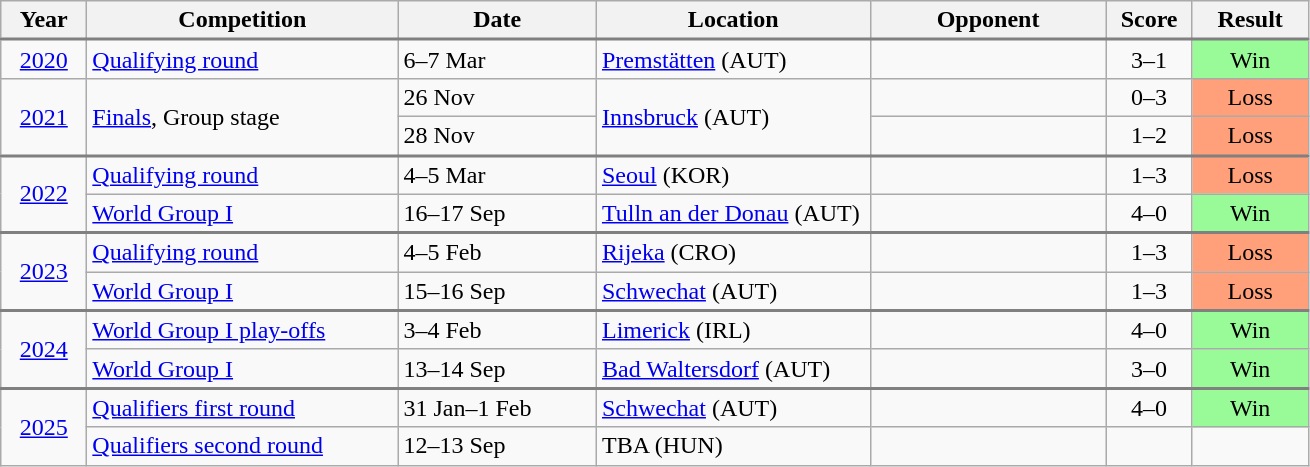<table class="wikitable nowrap">
<tr>
<th width="50">Year</th>
<th width="200">Competition</th>
<th width="125">Date</th>
<th width="175">Location</th>
<th width="150">Opponent</th>
<th width="50">Score</th>
<th width="70">Result</th>
</tr>
<tr style="border-top:2px solid gray;">
<td align="center"><a href='#'>2020</a></td>
<td><a href='#'>Qualifying round</a></td>
<td>6–7 Mar</td>
<td><a href='#'>Premstätten</a> (AUT)</td>
<td></td>
<td align="center">3–1</td>
<td align="center" bgcolor="98FB98">Win</td>
</tr>
<tr>
<td align="center" rowspan=2><a href='#'>2021</a></td>
<td rowspan=2><a href='#'>Finals</a>, Group stage</td>
<td>26 Nov</td>
<td rowspan=2><a href='#'>Innsbruck</a> (AUT)</td>
<td></td>
<td align="center">0–3</td>
<td align="center" bgcolor="#FFA07A">Loss</td>
</tr>
<tr>
<td>28 Nov</td>
<td></td>
<td align="center">1–2</td>
<td align="center" bgcolor="#FFA07A">Loss</td>
</tr>
<tr style="border-top:2px solid gray;">
<td align="center" rowspan="2"><a href='#'>2022</a></td>
<td><a href='#'>Qualifying round</a></td>
<td>4–5 Mar</td>
<td><a href='#'>Seoul</a> (KOR)</td>
<td></td>
<td align="center">1–3</td>
<td align="center" bgcolor="#FFA07A">Loss</td>
</tr>
<tr>
<td><a href='#'>World Group I</a></td>
<td>16–17 Sep</td>
<td><a href='#'>Tulln an der Donau</a> (AUT)</td>
<td></td>
<td align="center">4–0</td>
<td align="center" bgcolor="98FB98">Win</td>
</tr>
<tr style="border-top:2px solid gray;">
<td align="center" rowspan="2"><a href='#'>2023</a></td>
<td><a href='#'>Qualifying round</a></td>
<td>4–5 Feb</td>
<td><a href='#'>Rijeka</a> (CRO)</td>
<td></td>
<td align="center">1–3</td>
<td align="center" bgcolor="#FFA07A">Loss</td>
</tr>
<tr>
<td><a href='#'>World Group I</a></td>
<td>15–16 Sep</td>
<td><a href='#'>Schwechat</a> (AUT)</td>
<td></td>
<td align="center">1–3</td>
<td align="center" bgcolor="#FFA07A">Loss</td>
</tr>
<tr style="border-top:2px solid gray;">
<td align="center" rowspan="2"><a href='#'>2024</a></td>
<td><a href='#'>World Group I play-offs</a></td>
<td>3–4 Feb</td>
<td><a href='#'>Limerick</a> (IRL)</td>
<td></td>
<td align="center">4–0</td>
<td align="center" bgcolor="98FB98">Win</td>
</tr>
<tr>
<td><a href='#'>World Group I</a></td>
<td>13–14 Sep</td>
<td><a href='#'>Bad Waltersdorf</a> (AUT)</td>
<td></td>
<td align="center">3–0</td>
<td align="center" bgcolor="98FB98">Win</td>
</tr>
<tr style="border-top:2px solid gray;">
<td align="center" rowspan=2><a href='#'>2025</a></td>
<td><a href='#'>Qualifiers first round</a></td>
<td>31 Jan–1 Feb</td>
<td><a href='#'>Schwechat</a> (AUT)</td>
<td></td>
<td align="center">4–0</td>
<td align="center" bgcolor="#98FB98">Win</td>
</tr>
<tr>
<td><a href='#'>Qualifiers second round</a></td>
<td>12–13 Sep</td>
<td>TBA (HUN)</td>
<td></td>
<td align="center"></td>
<td align="center" bgcolor=></td>
</tr>
</table>
